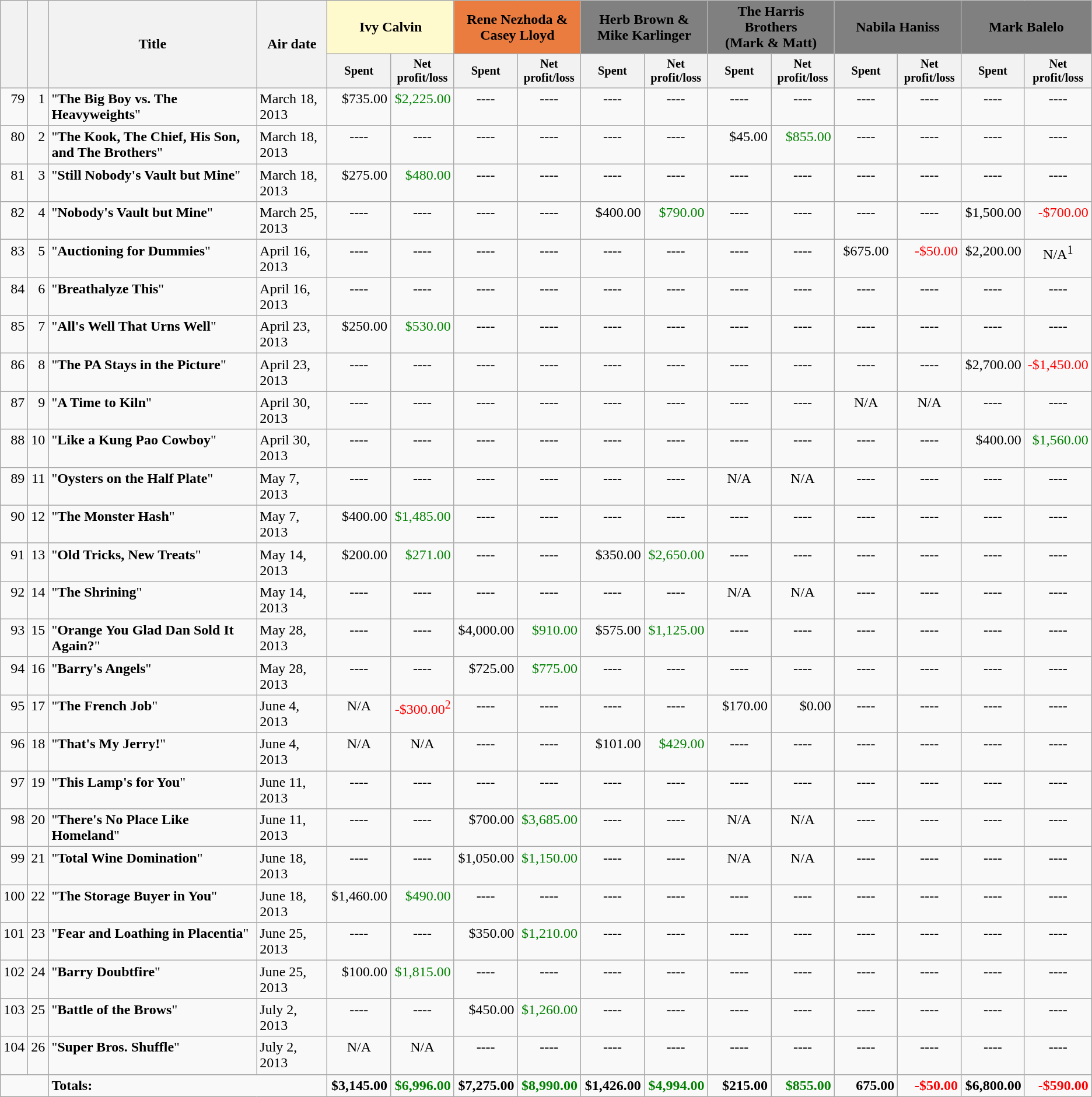<table class="wikitable" style="text-align: right;">
<tr>
<th rowspan = "2"></th>
<th rowspan = "2"></th>
<th rowspan = "2">Title</th>
<th rowspan = "2">Air date</th>
<th colspan = "2" style="background:#fffacd;">Ivy Calvin</th>
<th colspan = "2" style="background:#ea7c40;">Rene Nezhoda &<br>Casey Lloyd</th>
<th colspan = "2" style="background:#808080;">Herb Brown &<br>Mike Karlinger</th>
<th colspan="2"  style="background:#808080;">The Harris Brothers<br>(Mark & Matt)</th>
<th colspan = "2" style="background:#808080;">Nabila Haniss</th>
<th colspan = "2" style="background:#808080;">Mark Balelo</th>
</tr>
<tr>
<th style="width:66px; font-size:85%;">Spent</th>
<th style="width:66px; font-size:85%;">Net profit/loss</th>
<th style="width:66px; font-size:85%;">Spent</th>
<th style="width:66px; font-size:85%;">Net profit/loss</th>
<th style="width:66px; font-size:85%;">Spent</th>
<th style="width:66px; font-size:85%;">Net profit/loss</th>
<th style="width:66px; font-size:85%;">Spent</th>
<th style="width:66px; font-size:85%;">Net profit/loss</th>
<th style="width:66px; font-size:85%;">Spent</th>
<th style="width:66px; font-size:85%;">Net profit/loss</th>
<th style="width:66px; font-size:85%;">Spent</th>
<th style="width:70px; font-size:85%;">Net profit/loss</th>
</tr>
<tr valign="top">
<td>79</td>
<td>1</td>
<td align="left">"<strong>The Big Boy vs. The Heavyweights</strong>"</td>
<td align="left">March 18, 2013</td>
<td>$735.00</td>
<td style="color:green;">$2,225.00</td>
<td style="text-align:center;">----</td>
<td style="text-align:center;">----</td>
<td style="text-align:center;">----</td>
<td style="text-align:center;">----</td>
<td style="text-align:center;">----</td>
<td style="text-align:center;">----</td>
<td style="text-align:center;">----</td>
<td style="text-align:center;">----</td>
<td style="text-align:center;">----</td>
<td style="text-align:center;">----</td>
</tr>
<tr valign="top">
<td>80</td>
<td>2</td>
<td align="left">"<strong>The Kook, The Chief, His Son, and The Brothers</strong>"</td>
<td align="left">March 18, 2013</td>
<td style="text-align:center;">----</td>
<td style="text-align:center;">----</td>
<td style="text-align:center;">----</td>
<td style="text-align:center;">----</td>
<td style="text-align:center;">----</td>
<td style="text-align:center;">----</td>
<td>$45.00</td>
<td style="color:green;">$855.00</td>
<td style="text-align:center;">----</td>
<td style="text-align:center;">----</td>
<td style="text-align:center;">----</td>
<td style="text-align:center;">----</td>
</tr>
<tr valign="top">
<td>81</td>
<td>3</td>
<td align="left">"<strong>Still Nobody's Vault but Mine</strong>"</td>
<td align="left">March 18, 2013</td>
<td>$275.00</td>
<td style="color:green;">$480.00</td>
<td style="text-align:center;">----</td>
<td style="text-align:center;">----</td>
<td style="text-align:center;">----</td>
<td style="text-align:center;">----</td>
<td style="text-align:center;">----</td>
<td style="text-align:center;">----</td>
<td style="text-align:center;">----</td>
<td style="text-align:center;">----</td>
<td style="text-align:center;">----</td>
<td style="text-align:center;">----</td>
</tr>
<tr valign="top">
<td>82</td>
<td>4</td>
<td align="left">"<strong>Nobody's Vault but Mine</strong>"</td>
<td align="left">March 25, 2013</td>
<td style="text-align:center;">----</td>
<td style="text-align:center;">----</td>
<td style="text-align:center;">----</td>
<td style="text-align:center;">----</td>
<td>$400.00</td>
<td style="color:green;">$790.00</td>
<td style="text-align:center;">----</td>
<td style="text-align:center;">----</td>
<td style="text-align:center;">----</td>
<td style="text-align:center;">----</td>
<td>$1,500.00</td>
<td style="color:red;">-$700.00</td>
</tr>
<tr valign="top">
<td>83</td>
<td>5</td>
<td align="left">"<strong>Auctioning for Dummies</strong>"</td>
<td align="left">April 16, 2013</td>
<td style="text-align:center;">----</td>
<td style="text-align:center;">----</td>
<td style="text-align:center;">----</td>
<td style="text-align:center;">----</td>
<td style="text-align:center;">----</td>
<td style="text-align:center;">----</td>
<td style="text-align:center;">----</td>
<td style="text-align:center;">----</td>
<td style="text-align:center;">$675.00</td>
<td style="color:red;">-$50.00</td>
<td>$2,200.00</td>
<td style="text-align:center;">N/A<sup>1</sup></td>
</tr>
<tr valign="top">
<td>84</td>
<td>6</td>
<td align="left">"<strong>Breathalyze This</strong>"</td>
<td align="left">April 16, 2013</td>
<td style="text-align:center;">----</td>
<td style="text-align:center;">----</td>
<td style="text-align:center;">----</td>
<td style="text-align:center;">----</td>
<td style="text-align:center;">----</td>
<td style="text-align:center;">----</td>
<td style="text-align:center;">----</td>
<td style="text-align:center;">----</td>
<td style="text-align:center;">----</td>
<td style="text-align:center;">----</td>
<td style="text-align:center;">----</td>
<td style="text-align:center;">----</td>
</tr>
<tr valign="top">
<td>85</td>
<td>7</td>
<td align="left">"<strong>All's Well That Urns Well</strong>"</td>
<td align="left">April 23, 2013</td>
<td>$250.00</td>
<td style="color:green;">$530.00</td>
<td style="text-align:center;">----</td>
<td style="text-align:center;">----</td>
<td style="text-align:center;">----</td>
<td style="text-align:center;">----</td>
<td style="text-align:center;">----</td>
<td style="text-align:center;">----</td>
<td style="text-align:center;">----</td>
<td style="text-align:center;">----</td>
<td style="text-align:center;">----</td>
<td style="text-align:center;">----</td>
</tr>
<tr valign="top">
<td>86</td>
<td>8</td>
<td align="left">"<strong>The PA Stays in the Picture</strong>"</td>
<td align="left">April 23, 2013</td>
<td style="text-align:center;">----</td>
<td style="text-align:center;">----</td>
<td style="text-align:center;">----</td>
<td style="text-align:center;">----</td>
<td style="text-align:center;">----</td>
<td style="text-align:center;">----</td>
<td style="text-align:center;">----</td>
<td style="text-align:center;">----</td>
<td style="text-align:center;">----</td>
<td style="text-align:center;">----</td>
<td>$2,700.00</td>
<td style="color:red;">-$1,450.00</td>
</tr>
<tr valign="top">
<td>87</td>
<td>9</td>
<td align="left">"<strong>A Time to Kiln</strong>"</td>
<td align="left">April 30, 2013</td>
<td style="text-align:center;">----</td>
<td style="text-align:center;">----</td>
<td style="text-align:center;">----</td>
<td style="text-align:center;">----</td>
<td style="text-align:center;">----</td>
<td style="text-align:center;">----</td>
<td style="text-align:center;">----</td>
<td style="text-align:center;">----</td>
<td style="text-align:center;">N/A</td>
<td style="text-align:center;">N/A</td>
<td style="text-align:center;">----</td>
<td style="text-align:center;">----</td>
</tr>
<tr valign="top">
<td>88</td>
<td>10</td>
<td align="left">"<strong>Like a Kung Pao Cowboy</strong>"</td>
<td align="left">April 30, 2013</td>
<td style="text-align:center;">----</td>
<td style="text-align:center;">----</td>
<td style="text-align:center;">----</td>
<td style="text-align:center;">----</td>
<td style="text-align:center;">----</td>
<td style="text-align:center;">----</td>
<td style="text-align:center;">----</td>
<td style="text-align:center;">----</td>
<td style="text-align:center;">----</td>
<td style="text-align:center;">----</td>
<td>$400.00</td>
<td style="color:green;">$1,560.00</td>
</tr>
<tr valign="top">
<td>89</td>
<td>11</td>
<td align="left">"<strong>Oysters on the Half Plate</strong>"</td>
<td align="left">May 7, 2013</td>
<td style="text-align:center;">----</td>
<td style="text-align:center;">----</td>
<td style="text-align:center;">----</td>
<td style="text-align:center;">----</td>
<td style="text-align:center;">----</td>
<td style="text-align:center;">----</td>
<td style="text-align:center;">N/A</td>
<td style="text-align:center;">N/A</td>
<td style="text-align:center;">----</td>
<td style="text-align:center;">----</td>
<td style="text-align:center;">----</td>
<td style="text-align:center;">----</td>
</tr>
<tr valign="top">
<td>90</td>
<td>12</td>
<td align="left">"<strong>The Monster Hash</strong>"</td>
<td align="left">May 7, 2013</td>
<td>$400.00</td>
<td style="color:green;">$1,485.00</td>
<td style="text-align:center;">----</td>
<td style="text-align:center;">----</td>
<td style="text-align:center;">----</td>
<td style="text-align:center;">----</td>
<td style="text-align:center;">----</td>
<td style="text-align:center;">----</td>
<td style="text-align:center;">----</td>
<td style="text-align:center;">----</td>
<td style="text-align:center;">----</td>
<td style="text-align:center;">----</td>
</tr>
<tr valign="top">
<td>91</td>
<td>13</td>
<td align="left">"<strong>Old Tricks, New Treats</strong>"</td>
<td align="left">May 14, 2013</td>
<td>$200.00</td>
<td style="color:green;">$271.00</td>
<td style="text-align:center;">----</td>
<td style="text-align:center;">----</td>
<td>$350.00</td>
<td style="color:green;">$2,650.00</td>
<td style="text-align:center;">----</td>
<td style="text-align:center;">----</td>
<td style="text-align:center;">----</td>
<td style="text-align:center;">----</td>
<td style="text-align:center;">----</td>
<td style="text-align:center;">----</td>
</tr>
<tr valign="top">
<td>92</td>
<td>14</td>
<td align="left">"<strong>The Shrining</strong>"</td>
<td align="left">May 14, 2013</td>
<td style="text-align:center;">----</td>
<td style="text-align:center;">----</td>
<td style="text-align:center;">----</td>
<td style="text-align:center;">----</td>
<td style="text-align:center;">----</td>
<td style="text-align:center;">----</td>
<td style="text-align:center;">N/A</td>
<td style="text-align:center;">N/A</td>
<td style="text-align:center;">----</td>
<td style="text-align:center;">----</td>
<td style="text-align:center;">----</td>
<td style="text-align:center;">----</td>
</tr>
<tr valign="top">
<td>93</td>
<td>15</td>
<td align="left">"<strong>Orange You Glad Dan Sold It Again?</strong>"</td>
<td align="left">May 28, 2013</td>
<td style="text-align:center;">----</td>
<td style="text-align:center;">----</td>
<td>$4,000.00</td>
<td style="color:green;">$910.00</td>
<td>$575.00</td>
<td style="color:green;">$1,125.00</td>
<td style="text-align:center;">----</td>
<td style="text-align:center;">----</td>
<td style="text-align:center;">----</td>
<td style="text-align:center;">----</td>
<td style="text-align:center;">----</td>
<td style="text-align:center;">----</td>
</tr>
<tr valign="top">
<td>94</td>
<td>16</td>
<td align="left">"<strong>Barry's Angels</strong>"</td>
<td align="left">May 28, 2013</td>
<td style="text-align:center;">----</td>
<td style="text-align:center;">----</td>
<td>$725.00</td>
<td style="color:green;">$775.00</td>
<td style="text-align:center;">----</td>
<td style="text-align:center;">----</td>
<td style="text-align:center;">----</td>
<td style="text-align:center;">----</td>
<td style="text-align:center;">----</td>
<td style="text-align:center;">----</td>
<td style="text-align:center;">----</td>
<td style="text-align:center;">----</td>
</tr>
<tr valign="top">
<td>95</td>
<td>17</td>
<td align="left">"<strong>The French Job</strong>"</td>
<td align="left">June 4, 2013</td>
<td style="text-align:center;">N/A</td>
<td style="color:red;">-$300.00<sup>2</sup></td>
<td style="text-align:center;">----</td>
<td style="text-align:center;">----</td>
<td style="text-align:center;">----</td>
<td style="text-align:center;">----</td>
<td>$170.00</td>
<td style="color:black;">$0.00</td>
<td style="text-align:center;">----</td>
<td style="text-align:center;">----</td>
<td style="text-align:center;">----</td>
<td style="text-align:center;">----</td>
</tr>
<tr valign="top">
<td>96</td>
<td>18</td>
<td align="left">"<strong>That's My Jerry!</strong>"</td>
<td align="left">June 4, 2013</td>
<td style="text-align:center;">N/A</td>
<td style="text-align:center;">N/A</td>
<td style="text-align:center;">----</td>
<td style="text-align:center;">----</td>
<td>$101.00</td>
<td style="color:green;">$429.00</td>
<td style="text-align:center;">----</td>
<td style="text-align:center;">----</td>
<td style="text-align:center;">----</td>
<td style="text-align:center;">----</td>
<td style="text-align:center;">----</td>
<td style="text-align:center;">----</td>
</tr>
<tr valign="top">
<td>97</td>
<td>19</td>
<td align="left">"<strong>This Lamp's for You</strong>"</td>
<td align="left">June 11, 2013</td>
<td style="text-align:center;">----</td>
<td style="text-align:center;">----</td>
<td style="text-align:center;">----</td>
<td style="text-align:center;">----</td>
<td style="text-align:center;">----</td>
<td style="text-align:center;">----</td>
<td style="text-align:center;">----</td>
<td style="text-align:center;">----</td>
<td style="text-align:center;">----</td>
<td style="text-align:center;">----</td>
<td style="text-align:center;">----</td>
<td style="text-align:center;">----</td>
</tr>
<tr valign="top">
<td>98</td>
<td>20</td>
<td align="left">"<strong>There's No Place Like Homeland</strong>"</td>
<td align="left">June 11, 2013</td>
<td style="text-align:center;">----</td>
<td style="text-align:center;">----</td>
<td>$700.00</td>
<td style="color:green;">$3,685.00</td>
<td style="text-align:center;">----</td>
<td style="text-align:center;">----</td>
<td style="text-align:center;">N/A</td>
<td style="text-align:center;">N/A</td>
<td style="text-align:center;">----</td>
<td style="text-align:center;">----</td>
<td style="text-align:center;">----</td>
<td style="text-align:center;">----</td>
</tr>
<tr valign="top">
<td>99</td>
<td>21</td>
<td align="left">"<strong>Total Wine Domination</strong>"</td>
<td align="left">June 18, 2013</td>
<td style="text-align:center;">----</td>
<td style="text-align:center;">----</td>
<td>$1,050.00</td>
<td style="color:green;">$1,150.00</td>
<td style="text-align:center;">----</td>
<td style="text-align:center;">----</td>
<td style="text-align:center;">N/A</td>
<td style="text-align:center;">N/A</td>
<td style="text-align:center;">----</td>
<td style="text-align:center;">----</td>
<td style="text-align:center;">----</td>
<td style="text-align:center;">----</td>
</tr>
<tr valign="top">
<td>100</td>
<td>22</td>
<td align="left">"<strong>The Storage Buyer in You</strong>"</td>
<td align="left">June 18, 2013</td>
<td>$1,460.00</td>
<td style="color:green;">$490.00</td>
<td style="text-align:center;">----</td>
<td style="text-align:center;">----</td>
<td style="text-align:center;">----</td>
<td style="text-align:center;">----</td>
<td style="text-align:center;">----</td>
<td style="text-align:center;">----</td>
<td style="text-align:center;">----</td>
<td style="text-align:center;">----</td>
<td style="text-align:center;">----</td>
<td style="text-align:center;">----</td>
</tr>
<tr valign="top">
<td>101</td>
<td>23</td>
<td align="left">"<strong>Fear and Loathing in Placentia</strong>"</td>
<td align="left">June 25, 2013</td>
<td style="text-align:center;">----</td>
<td style="text-align:center;">----</td>
<td>$350.00</td>
<td style="color:green;">$1,210.00</td>
<td style="text-align:center;">----</td>
<td style="text-align:center;">----</td>
<td style="text-align:center;">----</td>
<td style="text-align:center;">----</td>
<td style="text-align:center;">----</td>
<td style="text-align:center;">----</td>
<td style="text-align:center;">----</td>
<td style="text-align:center;">----</td>
</tr>
<tr valign="top">
<td>102</td>
<td>24</td>
<td align="left">"<strong>Barry Doubtfire</strong>"</td>
<td align="left">June 25, 2013</td>
<td>$100.00</td>
<td style="color:green;">$1,815.00</td>
<td style="text-align:center;">----</td>
<td style="text-align:center;">----</td>
<td style="text-align:center;">----</td>
<td style="text-align:center;">----</td>
<td style="text-align:center;">----</td>
<td style="text-align:center;">----</td>
<td style="text-align:center;">----</td>
<td style="text-align:center;">----</td>
<td style="text-align:center;">----</td>
<td style="text-align:center;">----</td>
</tr>
<tr valign="top">
<td>103</td>
<td>25</td>
<td align="left">"<strong>Battle of the Brows</strong>"</td>
<td align="left">July 2, 2013</td>
<td style="text-align:center;">----</td>
<td style="text-align:center;">----</td>
<td>$450.00</td>
<td style="color:green;">$1,260.00</td>
<td style="text-align:center;">----</td>
<td style="text-align:center;">----</td>
<td style="text-align:center;">----</td>
<td style="text-align:center;">----</td>
<td style="text-align:center;">----</td>
<td style="text-align:center;">----</td>
<td style="text-align:center;">----</td>
<td style="text-align:center;">----</td>
</tr>
<tr valign="top">
<td>104</td>
<td>26</td>
<td align="left">"<strong>Super Bros. Shuffle</strong>"</td>
<td align="left">July 2, 2013</td>
<td style="text-align:center;">N/A</td>
<td style="text-align:center;">N/A</td>
<td style="text-align:center;">----</td>
<td style="text-align:center;">----</td>
<td style="text-align:center;">----</td>
<td style="text-align:center;">----</td>
<td style="text-align:center;">----</td>
<td style="text-align:center;">----</td>
<td style="text-align:center;">----</td>
<td style="text-align:center;">----</td>
<td style="text-align:center;">----</td>
<td style="text-align:center;">----</td>
</tr>
<tr valign="top">
<td colspan="2"></td>
<td colspan="2" style="text-align:left;"><strong>Totals:</strong></td>
<td><strong>$3,145.00</strong></td>
<td style="color:green;"><strong>$6,996.00</strong></td>
<td><strong>$7,275.00</strong></td>
<td style="color:green;"><strong>$8,990.00</strong></td>
<td><strong>$1,426.00</strong></td>
<td style="color:green;"><strong>$4,994.00</strong></td>
<td><strong>$215.00</strong></td>
<td style="color:green;"><strong>$855.00</strong></td>
<td><strong>675.00</strong></td>
<td style="color:red;"><strong>-$50.00</strong></td>
<td><strong>$6,800.00</strong></td>
<td style="color:red;"><strong>-$590.00</strong></td>
</tr>
</table>
